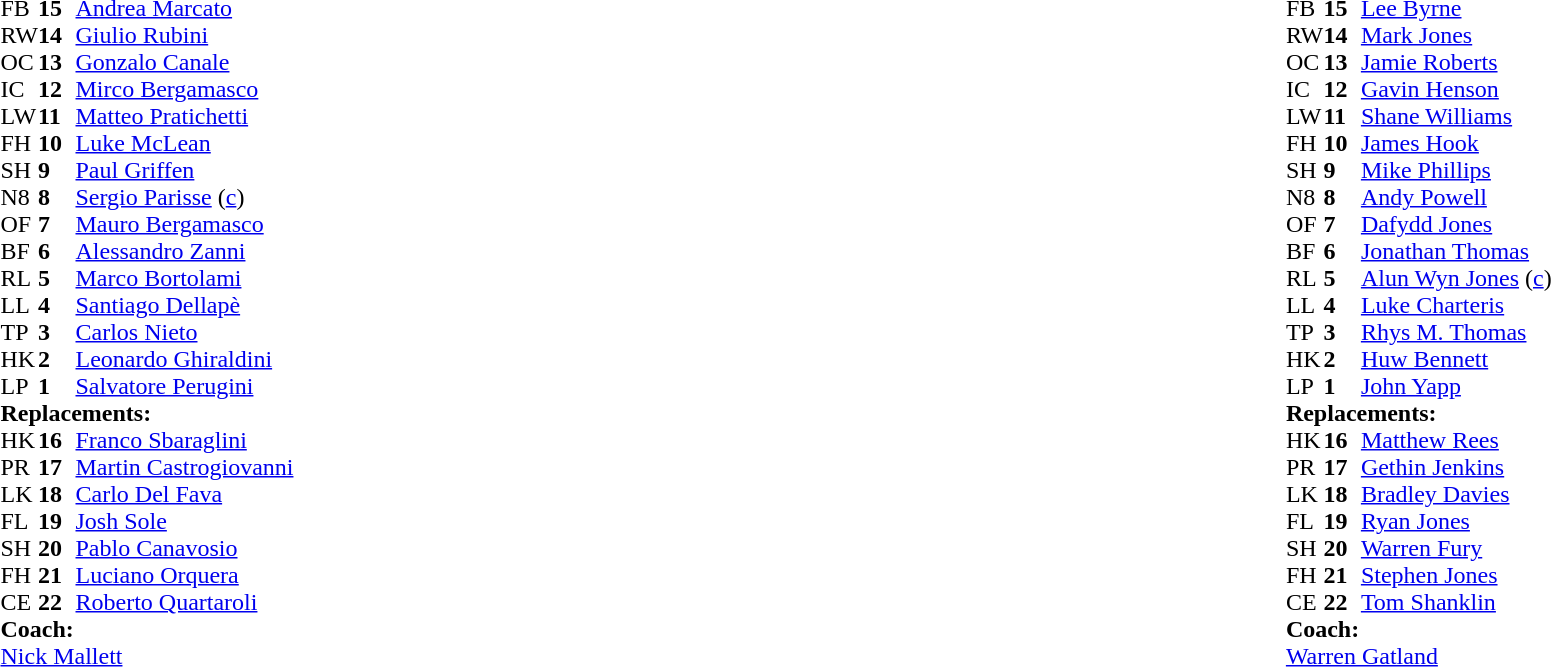<table width="100%">
<tr>
<td valign="top" width="50%"><br><table cellspacing="0" cellpadding="0">
<tr>
<th width="25"></th>
<th width="25"></th>
</tr>
<tr>
<td>FB</td>
<td><strong>15</strong></td>
<td><a href='#'>Andrea Marcato</a></td>
<td></td>
<td></td>
</tr>
<tr>
<td>RW</td>
<td><strong>14</strong></td>
<td><a href='#'>Giulio Rubini</a></td>
</tr>
<tr>
<td>OC</td>
<td><strong>13</strong></td>
<td><a href='#'>Gonzalo Canale</a></td>
</tr>
<tr>
<td>IC</td>
<td><strong>12</strong></td>
<td><a href='#'>Mirco Bergamasco</a></td>
</tr>
<tr>
<td>LW</td>
<td><strong>11</strong></td>
<td><a href='#'>Matteo Pratichetti</a></td>
</tr>
<tr>
<td>FH</td>
<td><strong>10</strong></td>
<td><a href='#'>Luke McLean</a></td>
</tr>
<tr>
<td>SH</td>
<td><strong>9</strong></td>
<td><a href='#'>Paul Griffen</a></td>
<td></td>
<td></td>
</tr>
<tr>
<td>N8</td>
<td><strong>8</strong></td>
<td><a href='#'>Sergio Parisse</a> (<a href='#'>c</a>)</td>
</tr>
<tr>
<td>OF</td>
<td><strong>7</strong></td>
<td><a href='#'>Mauro Bergamasco</a></td>
</tr>
<tr>
<td>BF</td>
<td><strong>6</strong></td>
<td><a href='#'>Alessandro Zanni</a></td>
</tr>
<tr>
<td>RL</td>
<td><strong>5</strong></td>
<td><a href='#'>Marco Bortolami</a></td>
<td></td>
<td></td>
</tr>
<tr>
<td>LL</td>
<td><strong>4</strong></td>
<td><a href='#'>Santiago Dellapè</a></td>
<td></td>
<td></td>
</tr>
<tr>
<td>TP</td>
<td><strong>3</strong></td>
<td><a href='#'>Carlos Nieto</a></td>
<td></td>
<td></td>
</tr>
<tr>
<td>HK</td>
<td><strong>2</strong></td>
<td><a href='#'>Leonardo Ghiraldini</a></td>
</tr>
<tr>
<td>LP</td>
<td><strong>1</strong></td>
<td><a href='#'>Salvatore Perugini</a></td>
</tr>
<tr>
<td colspan="3"><strong>Replacements:</strong></td>
</tr>
<tr>
<td>HK</td>
<td><strong>16</strong></td>
<td><a href='#'>Franco Sbaraglini</a></td>
</tr>
<tr>
<td>PR</td>
<td><strong>17</strong></td>
<td><a href='#'>Martin Castrogiovanni</a></td>
<td></td>
<td></td>
</tr>
<tr>
<td>LK</td>
<td><strong>18</strong></td>
<td><a href='#'>Carlo Del Fava</a></td>
<td></td>
<td></td>
</tr>
<tr>
<td>FL</td>
<td><strong>19</strong></td>
<td><a href='#'>Josh Sole</a></td>
<td></td>
<td></td>
</tr>
<tr>
<td>SH</td>
<td><strong>20</strong></td>
<td><a href='#'>Pablo Canavosio</a></td>
<td></td>
<td></td>
</tr>
<tr>
<td>FH</td>
<td><strong>21</strong></td>
<td><a href='#'>Luciano Orquera</a></td>
<td></td>
<td></td>
</tr>
<tr>
<td>CE</td>
<td><strong>22</strong></td>
<td><a href='#'>Roberto Quartaroli</a></td>
</tr>
<tr>
<td colspan="3"><strong>Coach:</strong></td>
</tr>
<tr>
<td colspan="3"><a href='#'>Nick Mallett</a></td>
</tr>
</table>
</td>
<td style="vertical-align:top"></td>
<td style="vertical-align:top" width="50%"><br><table cellspacing="0" cellpadding="0" align="center">
<tr>
<th width="25"></th>
<th width="25"></th>
</tr>
<tr>
<td>FB</td>
<td><strong>15</strong></td>
<td><a href='#'>Lee Byrne</a></td>
<td></td>
<td></td>
</tr>
<tr>
<td>RW</td>
<td><strong>14</strong></td>
<td><a href='#'>Mark Jones</a></td>
</tr>
<tr>
<td>OC</td>
<td><strong>13</strong></td>
<td><a href='#'>Jamie Roberts</a></td>
</tr>
<tr>
<td>IC</td>
<td><strong>12</strong></td>
<td><a href='#'>Gavin Henson</a></td>
</tr>
<tr>
<td>LW</td>
<td><strong>11</strong></td>
<td><a href='#'>Shane Williams</a></td>
</tr>
<tr>
<td>FH</td>
<td><strong>10</strong></td>
<td><a href='#'>James Hook</a></td>
<td></td>
<td></td>
</tr>
<tr>
<td>SH</td>
<td><strong>9</strong></td>
<td><a href='#'>Mike Phillips</a></td>
</tr>
<tr>
<td>N8</td>
<td><strong>8</strong></td>
<td><a href='#'>Andy Powell</a></td>
</tr>
<tr>
<td>OF</td>
<td><strong>7</strong></td>
<td><a href='#'>Dafydd Jones</a></td>
</tr>
<tr>
<td>BF</td>
<td><strong>6</strong></td>
<td><a href='#'>Jonathan Thomas</a></td>
<td></td>
<td></td>
</tr>
<tr>
<td>RL</td>
<td><strong>5</strong></td>
<td><a href='#'>Alun Wyn Jones</a> (<a href='#'>c</a>)</td>
</tr>
<tr>
<td>LL</td>
<td><strong>4</strong></td>
<td><a href='#'>Luke Charteris</a></td>
<td></td>
<td></td>
</tr>
<tr>
<td>TP</td>
<td><strong>3</strong></td>
<td><a href='#'>Rhys M. Thomas</a></td>
<td></td>
<td></td>
</tr>
<tr>
<td>HK</td>
<td><strong>2</strong></td>
<td><a href='#'>Huw Bennett</a></td>
<td></td>
<td></td>
</tr>
<tr>
<td>LP</td>
<td><strong>1</strong></td>
<td><a href='#'>John Yapp</a></td>
</tr>
<tr>
<td colspan="3"><strong>Replacements:</strong></td>
</tr>
<tr>
<td>HK</td>
<td><strong>16</strong></td>
<td><a href='#'>Matthew Rees</a></td>
<td></td>
<td></td>
</tr>
<tr>
<td>PR</td>
<td><strong>17</strong></td>
<td><a href='#'>Gethin Jenkins</a></td>
<td></td>
<td></td>
</tr>
<tr>
<td>LK</td>
<td><strong>18</strong></td>
<td><a href='#'>Bradley Davies</a></td>
<td></td>
<td></td>
</tr>
<tr>
<td>FL</td>
<td><strong>19</strong></td>
<td><a href='#'>Ryan Jones</a></td>
<td></td>
<td></td>
</tr>
<tr>
<td>SH</td>
<td><strong>20</strong></td>
<td><a href='#'>Warren Fury</a></td>
</tr>
<tr>
<td>FH</td>
<td><strong>21</strong></td>
<td><a href='#'>Stephen Jones</a></td>
<td></td>
<td></td>
</tr>
<tr>
<td>CE</td>
<td><strong>22</strong></td>
<td><a href='#'>Tom Shanklin</a></td>
<td></td>
<td></td>
</tr>
<tr>
<td colspan="3"><strong>Coach:</strong></td>
</tr>
<tr>
<td colspan="3"><a href='#'>Warren Gatland</a></td>
</tr>
</table>
</td>
</tr>
</table>
